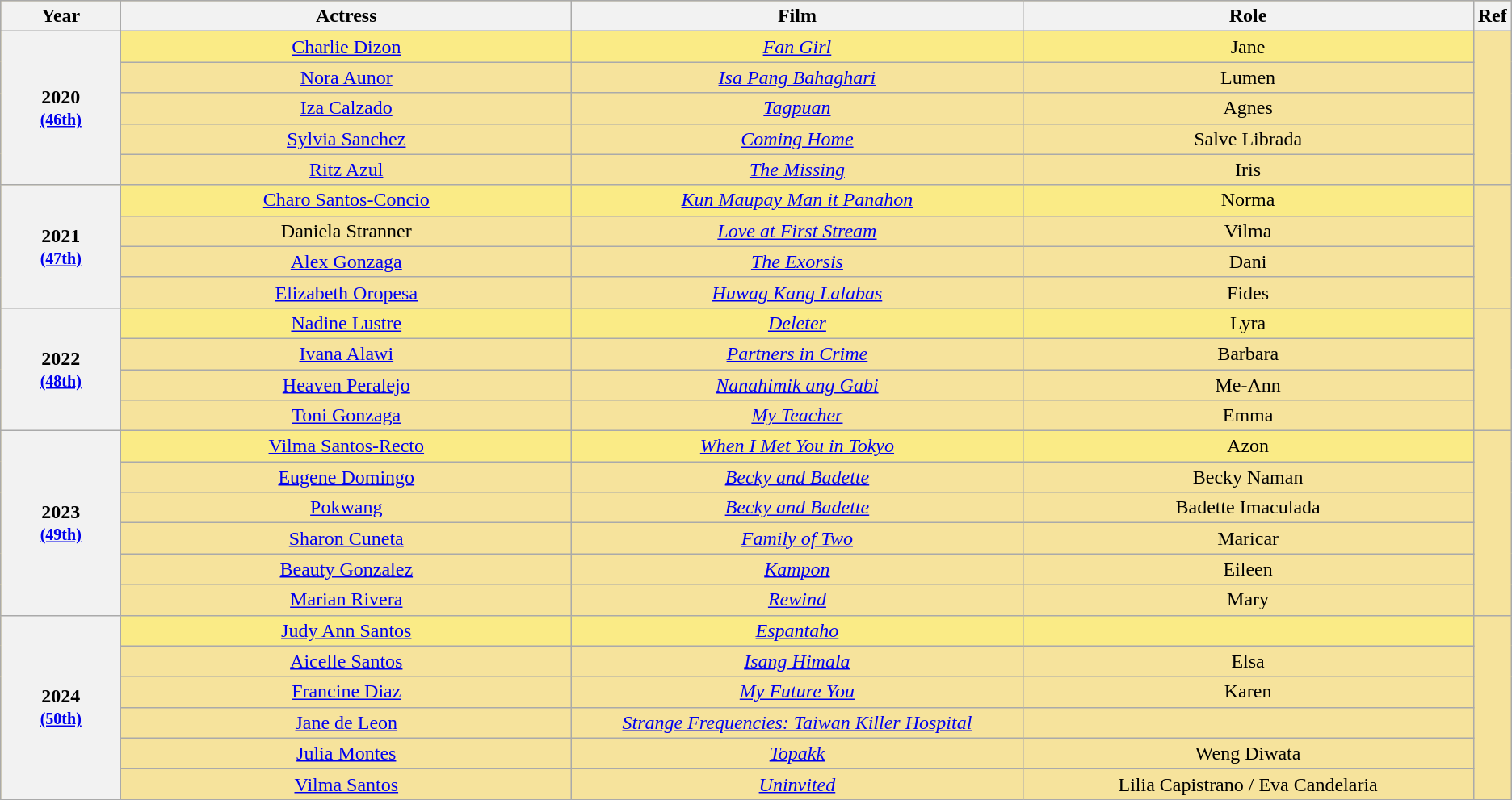<table class="wikitable" rowspan="2" style="text-align:center; background: #f6e39c">
<tr style="background:#bebebe;">
<th scope="col" style="width:8%;">Year</th>
<th scope="col" style="width:30%;">Actress</th>
<th scope="col" style="width:30%;">Film</th>
<th scope="col" style="width:30%;">Role</th>
<th scope="col" style="width:2%;">Ref</th>
</tr>
<tr>
<th scope="row" style="text-align:center" rowspan=5>2020 <br><small><a href='#'>(46th)</a> </small></th>
<td style="background:#FAEB86"><a href='#'>Charlie Dizon</a></td>
<td style="background:#FAEB86"><em> <a href='#'>Fan Girl</a></em></td>
<td style="background:#FAEB86">Jane</td>
<td rowspan="5"></td>
</tr>
<tr>
<td><a href='#'>Nora Aunor</a></td>
<td><em><a href='#'>Isa Pang Bahaghari</a></em></td>
<td>Lumen</td>
</tr>
<tr>
<td><a href='#'>Iza Calzado</a></td>
<td><em><a href='#'>Tagpuan</a></em></td>
<td>Agnes</td>
</tr>
<tr>
<td><a href='#'>Sylvia Sanchez</a></td>
<td><em><a href='#'>Coming Home</a></em></td>
<td>Salve Librada</td>
</tr>
<tr>
<td><a href='#'>Ritz Azul</a></td>
<td><em><a href='#'>The Missing</a></em></td>
<td>Iris</td>
</tr>
<tr>
<th rowspan="4" scope="row" style="text-align:center">2021 <br><small><a href='#'>(47th)</a> </small></th>
<td style="background:#FAEB86"><a href='#'>Charo Santos-Concio</a></td>
<td style="background:#FAEB86"><em><a href='#'>Kun Maupay Man it Panahon</a></em></td>
<td style="background:#FAEB86">Norma</td>
<td rowspan="4"></td>
</tr>
<tr>
<td>Daniela Stranner</td>
<td><em><a href='#'>Love at First Stream</a></em></td>
<td>Vilma</td>
</tr>
<tr>
<td><a href='#'>Alex Gonzaga</a></td>
<td><em><a href='#'>The Exorsis</a></em></td>
<td>Dani</td>
</tr>
<tr>
<td><a href='#'>Elizabeth Oropesa</a></td>
<td><em><a href='#'>Huwag Kang Lalabas</a></em></td>
<td>Fides</td>
</tr>
<tr>
<th rowspan="4" scope="row" style="text-align:center">2022 <br><small><a href='#'>(48th)</a> </small></th>
<td style="background:#FAEB86"><a href='#'>Nadine Lustre</a></td>
<td style="background:#FAEB86"><em><a href='#'>Deleter</a></em></td>
<td style="background:#FAEB86">Lyra</td>
<td rowspan="4"></td>
</tr>
<tr>
<td><a href='#'>Ivana Alawi</a></td>
<td><em><a href='#'>Partners in Crime</a></em></td>
<td>Barbara</td>
</tr>
<tr>
<td><a href='#'>Heaven Peralejo</a></td>
<td><em><a href='#'>Nanahimik ang Gabi</a></em></td>
<td>Me-Ann</td>
</tr>
<tr>
<td><a href='#'>Toni Gonzaga</a></td>
<td><em><a href='#'>My Teacher</a></em></td>
<td>Emma</td>
</tr>
<tr>
<th rowspan="6" scope="row" style="text-align:center">2023 <br><small><a href='#'>(49th)</a> </small></th>
<td style="background:#FAEB86"><a href='#'>Vilma Santos-Recto</a></td>
<td style="background:#FAEB86"><em><a href='#'>When I Met You in Tokyo</a></em></td>
<td style="background:#FAEB86">Azon</td>
<td rowspan="6"></td>
</tr>
<tr>
<td><a href='#'>Eugene Domingo</a></td>
<td><em><a href='#'>Becky and Badette</a></em></td>
<td>Becky Naman</td>
</tr>
<tr>
<td><a href='#'>Pokwang</a></td>
<td><em><a href='#'>Becky and Badette</a></em></td>
<td>Badette Imaculada</td>
</tr>
<tr>
<td><a href='#'>Sharon Cuneta</a></td>
<td><em><a href='#'>Family of Two</a></em></td>
<td>Maricar</td>
</tr>
<tr>
<td><a href='#'>Beauty Gonzalez</a></td>
<td><em><a href='#'>Kampon</a></em></td>
<td>Eileen</td>
</tr>
<tr>
<td><a href='#'>Marian Rivera</a></td>
<td><em><a href='#'>Rewind</a></em></td>
<td>Mary</td>
</tr>
<tr>
<th rowspan="6" scope="row" style="text-align:center">2024 <br><small><a href='#'>(50th)</a> </small></th>
<td style="background:#FAEB86"><a href='#'>Judy Ann Santos</a></td>
<td style="background:#FAEB86"><em><a href='#'>Espantaho</a></em></td>
<td style="background:#FAEB86"></td>
<td rowspan="6"></td>
</tr>
<tr>
<td><a href='#'>Aicelle Santos</a></td>
<td><em><a href='#'>Isang Himala</a></em></td>
<td>Elsa</td>
</tr>
<tr>
<td><a href='#'>Francine Diaz</a></td>
<td><em><a href='#'>My Future You</a></em></td>
<td>Karen</td>
</tr>
<tr>
<td><a href='#'>Jane de Leon</a></td>
<td><em><a href='#'>Strange Frequencies: Taiwan Killer Hospital</a></em></td>
<td></td>
</tr>
<tr>
<td><a href='#'>Julia Montes</a></td>
<td><em><a href='#'>Topakk</a></em></td>
<td>Weng Diwata</td>
</tr>
<tr>
<td><a href='#'>Vilma Santos</a></td>
<td><em><a href='#'>Uninvited</a></em></td>
<td>Lilia Capistrano / Eva Candelaria</td>
</tr>
</table>
